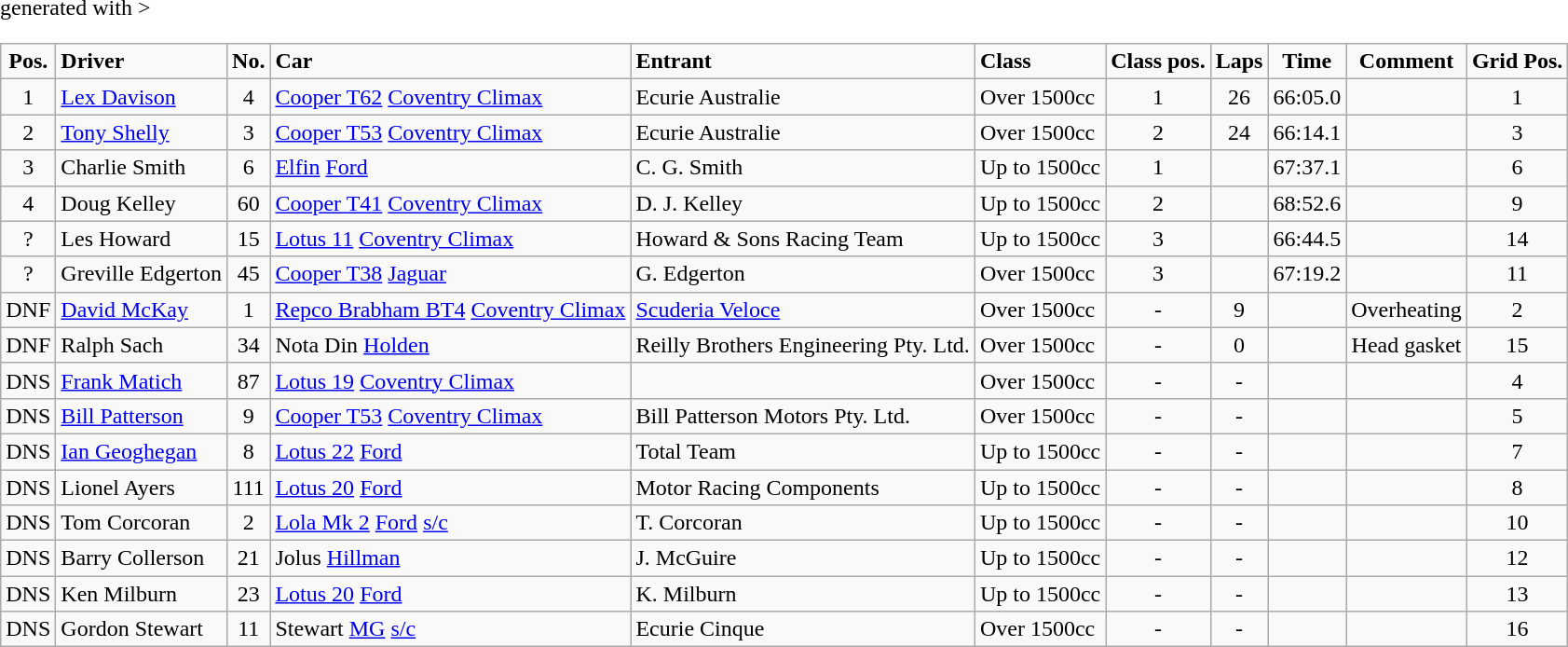<table class="wikitable" <hiddentext>generated with >
<tr style="font-weight:bold">
<td align="center">Pos.</td>
<td>Driver</td>
<td align="center">No.</td>
<td>Car</td>
<td>Entrant</td>
<td>Class</td>
<td align="center">Class pos.</td>
<td align="center">Laps</td>
<td align="center">Time</td>
<td align="center">Comment</td>
<td align="center">Grid Pos.</td>
</tr>
<tr>
<td align="center">1</td>
<td><a href='#'>Lex Davison</a></td>
<td align="center">4</td>
<td><a href='#'>Cooper T62</a> <a href='#'>Coventry Climax</a></td>
<td>Ecurie Australie</td>
<td>Over 1500cc</td>
<td align="center">1</td>
<td align="center">26</td>
<td align="center">66:05.0</td>
<td align="center"></td>
<td align="center">1</td>
</tr>
<tr>
<td align="center">2</td>
<td><a href='#'>Tony Shelly</a></td>
<td align="center">3</td>
<td><a href='#'>Cooper T53</a> <a href='#'>Coventry Climax</a></td>
<td>Ecurie Australie</td>
<td>Over 1500cc</td>
<td align="center">2</td>
<td align="center">24</td>
<td align="center">66:14.1</td>
<td align="center"></td>
<td align="center">3</td>
</tr>
<tr>
<td align="center">3</td>
<td>Charlie Smith</td>
<td align="center">6</td>
<td><a href='#'>Elfin</a> <a href='#'>Ford</a></td>
<td>C. G. Smith</td>
<td>Up to 1500cc</td>
<td align="center">1</td>
<td align="center"></td>
<td align="center">67:37.1</td>
<td align="center"></td>
<td align="center">6</td>
</tr>
<tr>
<td align="center">4</td>
<td>Doug Kelley</td>
<td align="center">60</td>
<td><a href='#'>Cooper T41</a> <a href='#'>Coventry Climax</a></td>
<td>D. J. Kelley</td>
<td>Up to 1500cc</td>
<td align="center">2</td>
<td align="center"></td>
<td align="center">68:52.6</td>
<td align="center"></td>
<td align="center">9</td>
</tr>
<tr>
<td align="center">?</td>
<td>Les Howard</td>
<td align="center">15</td>
<td><a href='#'>Lotus 11</a> <a href='#'>Coventry Climax</a></td>
<td>Howard & Sons Racing Team</td>
<td>Up to 1500cc</td>
<td align="center">3</td>
<td align="center"></td>
<td align="center">66:44.5</td>
<td align="center"></td>
<td align="center">14</td>
</tr>
<tr>
<td align="center">?</td>
<td>Greville Edgerton</td>
<td align="center">45</td>
<td><a href='#'>Cooper T38</a> <a href='#'>Jaguar</a></td>
<td>G. Edgerton</td>
<td>Over 1500cc</td>
<td align="center">3</td>
<td align="center"></td>
<td align="center">67:19.2</td>
<td align="center"></td>
<td align="center">11</td>
</tr>
<tr>
<td align="center">DNF</td>
<td><a href='#'>David McKay</a></td>
<td align="center">1</td>
<td><a href='#'>Repco Brabham BT4</a> <a href='#'>Coventry Climax</a></td>
<td><a href='#'>Scuderia Veloce</a></td>
<td>Over 1500cc</td>
<td align="center">-</td>
<td align="center">9</td>
<td align="center"></td>
<td align="center">Overheating</td>
<td align="center">2</td>
</tr>
<tr>
<td align="center">DNF</td>
<td>Ralph Sach</td>
<td align="center">34</td>
<td>Nota Din <a href='#'>Holden</a></td>
<td>Reilly Brothers Engineering Pty. Ltd.</td>
<td>Over 1500cc</td>
<td align="center">-</td>
<td align="center">0</td>
<td align="center"></td>
<td align="center">Head gasket</td>
<td align="center">15</td>
</tr>
<tr>
<td align="center">DNS</td>
<td><a href='#'>Frank Matich</a></td>
<td align="center">87</td>
<td><a href='#'>Lotus 19</a> <a href='#'>Coventry Climax</a></td>
<td> </td>
<td>Over 1500cc</td>
<td align="center">-</td>
<td align="center">-</td>
<td align="center"></td>
<td align="center"></td>
<td align="center">4</td>
</tr>
<tr>
<td align="center">DNS</td>
<td><a href='#'>Bill Patterson</a></td>
<td align="center">9</td>
<td><a href='#'>Cooper T53</a> <a href='#'>Coventry Climax</a></td>
<td>Bill Patterson Motors Pty. Ltd.</td>
<td>Over 1500cc</td>
<td align="center">-</td>
<td align="center">-</td>
<td align="center"></td>
<td align="center"></td>
<td align="center">5</td>
</tr>
<tr>
<td align="center">DNS</td>
<td><a href='#'>Ian Geoghegan</a></td>
<td align="center">8</td>
<td><a href='#'>Lotus 22</a> <a href='#'>Ford</a></td>
<td>Total Team</td>
<td>Up to 1500cc</td>
<td align="center">-</td>
<td align="center">-</td>
<td align="center"></td>
<td align="center"></td>
<td align="center">7</td>
</tr>
<tr>
<td align="center">DNS</td>
<td>Lionel Ayers</td>
<td align="center">111</td>
<td><a href='#'>Lotus 20</a> <a href='#'>Ford</a></td>
<td>Motor Racing Components</td>
<td>Up to 1500cc</td>
<td align="center">-</td>
<td align="center">-</td>
<td align="center"></td>
<td align="center"></td>
<td align="center">8</td>
</tr>
<tr>
<td align="center">DNS</td>
<td>Tom Corcoran</td>
<td align="center">2</td>
<td><a href='#'>Lola Mk 2</a> <a href='#'>Ford</a> <a href='#'>s/c</a></td>
<td>T. Corcoran</td>
<td>Up to 1500cc</td>
<td align="center">-</td>
<td align="center">-</td>
<td align="center"></td>
<td align="center"></td>
<td align="center">10</td>
</tr>
<tr>
<td align="center">DNS</td>
<td>Barry Collerson</td>
<td align="center">21</td>
<td>Jolus <a href='#'>Hillman</a></td>
<td>J. McGuire</td>
<td>Up to 1500cc</td>
<td align="center">-</td>
<td align="center">-</td>
<td align="center"></td>
<td align="center"></td>
<td align="center">12</td>
</tr>
<tr>
<td align="center">DNS</td>
<td>Ken Milburn</td>
<td align="center">23</td>
<td><a href='#'>Lotus 20</a> <a href='#'>Ford</a></td>
<td>K. Milburn</td>
<td>Up to 1500cc</td>
<td align="center">-</td>
<td align="center">-</td>
<td align="center"></td>
<td align="center"></td>
<td align="center">13</td>
</tr>
<tr>
<td align="center">DNS</td>
<td>Gordon Stewart</td>
<td align="center">11</td>
<td>Stewart <a href='#'>MG</a> <a href='#'>s/c</a></td>
<td>Ecurie Cinque</td>
<td>Over 1500cc</td>
<td align="center">-</td>
<td align="center">-</td>
<td align="center"></td>
<td align="center"></td>
<td align="center">16</td>
</tr>
</table>
